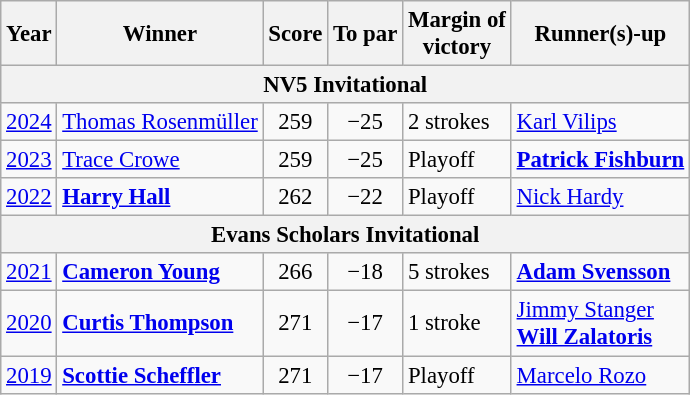<table class=wikitable style=font-size:95%>
<tr>
<th>Year</th>
<th>Winner</th>
<th>Score</th>
<th>To par</th>
<th>Margin of<br>victory</th>
<th>Runner(s)-up</th>
</tr>
<tr>
<th colspan=6>NV5 Invitational</th>
</tr>
<tr>
<td><a href='#'>2024</a></td>
<td> <a href='#'>Thomas Rosenmüller</a></td>
<td align=center>259</td>
<td align=center>−25</td>
<td>2 strokes</td>
<td> <a href='#'>Karl Vilips</a></td>
</tr>
<tr>
<td><a href='#'>2023</a></td>
<td> <a href='#'>Trace Crowe</a></td>
<td align=center>259</td>
<td align=center>−25</td>
<td>Playoff</td>
<td> <strong><a href='#'>Patrick Fishburn</a></strong></td>
</tr>
<tr>
<td><a href='#'>2022</a></td>
<td> <strong><a href='#'>Harry Hall</a></strong></td>
<td align=center>262</td>
<td align=center>−22</td>
<td>Playoff</td>
<td> <a href='#'>Nick Hardy</a></td>
</tr>
<tr>
<th colspan=6>Evans Scholars Invitational</th>
</tr>
<tr>
<td><a href='#'>2021</a></td>
<td> <strong><a href='#'>Cameron Young</a></strong></td>
<td align=center>266</td>
<td align=center>−18</td>
<td>5 strokes</td>
<td> <strong><a href='#'>Adam Svensson</a></strong></td>
</tr>
<tr>
<td><a href='#'>2020</a></td>
<td> <strong><a href='#'>Curtis Thompson</a></strong></td>
<td align=center>271</td>
<td align=center>−17</td>
<td>1 stroke</td>
<td> <a href='#'>Jimmy Stanger</a><br> <strong><a href='#'>Will Zalatoris</a></strong></td>
</tr>
<tr>
<td><a href='#'>2019</a></td>
<td> <strong><a href='#'>Scottie Scheffler</a></strong></td>
<td align=center>271</td>
<td align=center>−17</td>
<td>Playoff</td>
<td> <a href='#'>Marcelo Rozo</a></td>
</tr>
</table>
